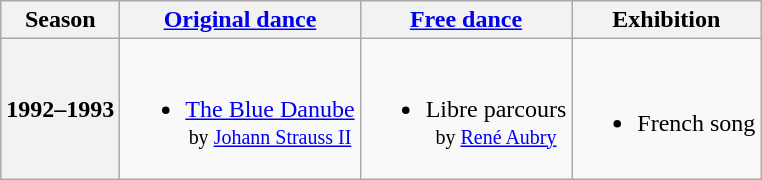<table class="wikitable" style="text-align:center">
<tr>
<th>Season</th>
<th><a href='#'>Original dance</a></th>
<th><a href='#'>Free dance</a></th>
<th>Exhibition</th>
</tr>
<tr>
<th>1992–1993</th>
<td><br><ul><li><a href='#'>The Blue Danube</a> <br><small> by <a href='#'>Johann Strauss II</a> </small></li></ul></td>
<td><br><ul><li>Libre parcours <br><small> by <a href='#'>René Aubry</a> </small></li></ul></td>
<td><br><ul><li>French song</li></ul></td>
</tr>
</table>
